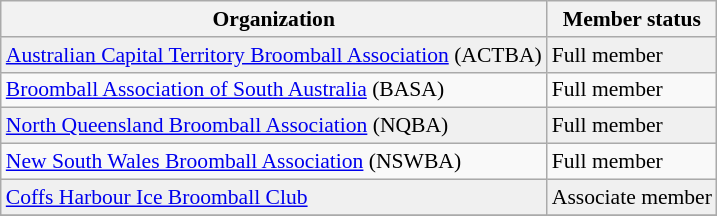<table class="wikitable" style="text-align:left; font-size:90%;">
<tr>
<th>Organization</th>
<th>Member status</th>
</tr>
<tr bgcolor="#f0f0f0">
<td><a href='#'>Australian Capital Territory Broomball Association</a> (ACTBA)</td>
<td>Full member</td>
</tr>
<tr>
<td><a href='#'>Broomball Association of South Australia</a> (BASA)</td>
<td>Full member</td>
</tr>
<tr bgcolor="#f0f0f0">
<td><a href='#'>North Queensland Broomball Association</a> (NQBA)</td>
<td>Full member</td>
</tr>
<tr>
<td><a href='#'>New South Wales Broomball Association</a> (NSWBA)</td>
<td>Full member</td>
</tr>
<tr bgcolor="#f0f0f0">
<td><a href='#'>Coffs Harbour Ice Broomball Club</a></td>
<td>Associate member</td>
</tr>
<tr>
</tr>
</table>
